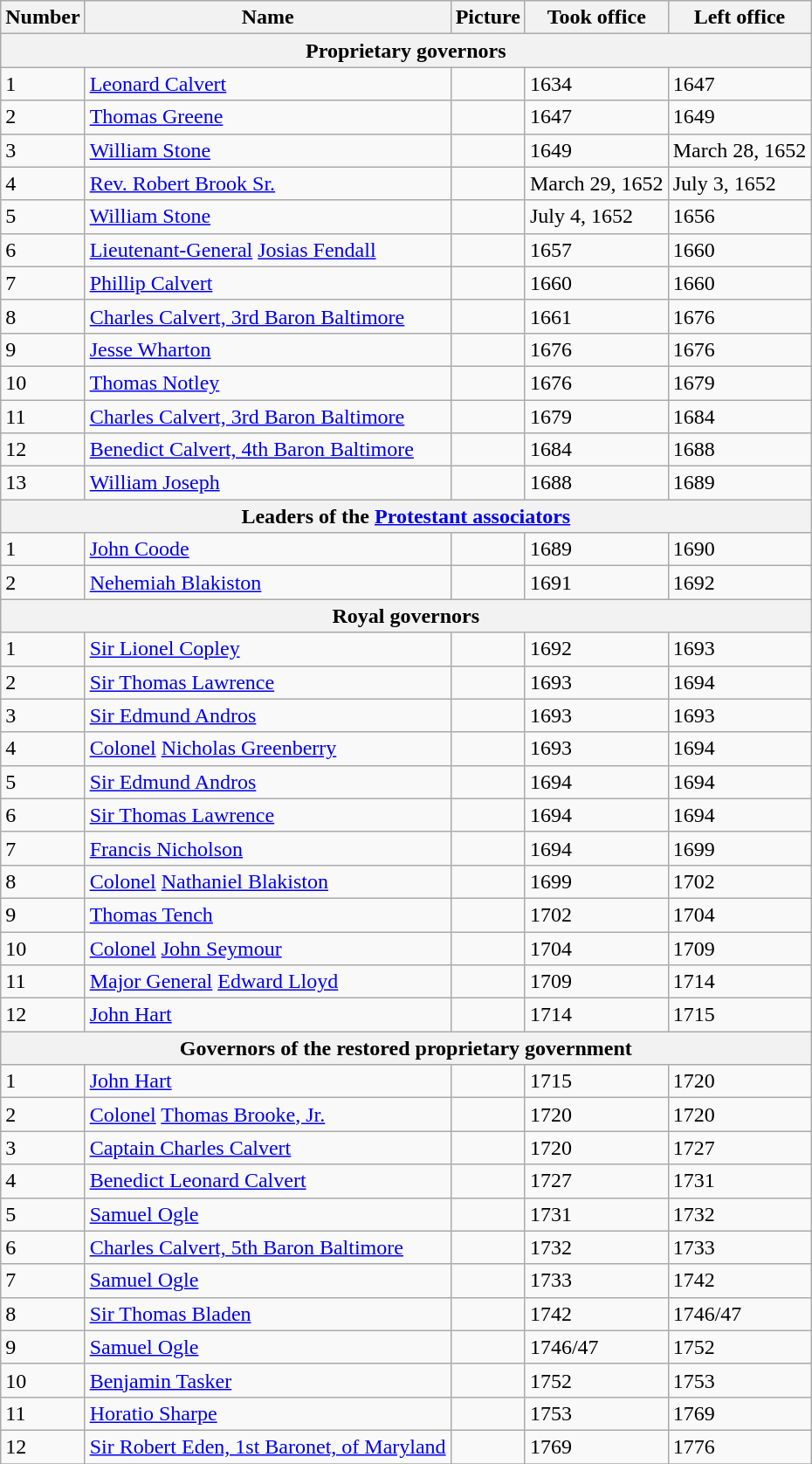<table class="wikitable">
<tr>
<th>Number</th>
<th>Name</th>
<th>Picture</th>
<th>Took office</th>
<th>Left office</th>
</tr>
<tr>
<th colspan=5>Proprietary governors</th>
</tr>
<tr>
<td>1</td>
<td><a href='#'>Leonard Calvert</a></td>
<td></td>
<td>1634</td>
<td>1647</td>
</tr>
<tr>
<td>2</td>
<td><a href='#'>Thomas Greene</a></td>
<td></td>
<td>1647</td>
<td>1649</td>
</tr>
<tr>
<td>3</td>
<td><a href='#'>William Stone</a></td>
<td></td>
<td>1649</td>
<td>March 28, 1652</td>
</tr>
<tr>
<td>4</td>
<td><a href='#'>Rev. Robert Brook Sr.</a></td>
<td></td>
<td>March 29, 1652</td>
<td>July 3, 1652</td>
</tr>
<tr>
<td>5</td>
<td><a href='#'>William Stone</a></td>
<td></td>
<td>July 4, 1652</td>
<td>1656</td>
</tr>
<tr>
<td>6</td>
<td><a href='#'>Lieutenant-General</a> <a href='#'>Josias Fendall</a></td>
<td></td>
<td>1657</td>
<td>1660</td>
</tr>
<tr>
<td>7</td>
<td><a href='#'>Phillip Calvert</a></td>
<td></td>
<td>1660</td>
<td>1660</td>
</tr>
<tr>
<td>8</td>
<td><a href='#'>Charles Calvert, 3rd Baron Baltimore</a></td>
<td></td>
<td>1661</td>
<td>1676</td>
</tr>
<tr>
<td>9</td>
<td><a href='#'>Jesse Wharton</a></td>
<td></td>
<td>1676</td>
<td>1676</td>
</tr>
<tr>
<td>10</td>
<td><a href='#'>Thomas Notley</a></td>
<td></td>
<td>1676</td>
<td>1679</td>
</tr>
<tr>
<td>11</td>
<td><a href='#'>Charles Calvert, 3rd Baron Baltimore</a></td>
<td></td>
<td>1679</td>
<td>1684</td>
</tr>
<tr>
<td>12</td>
<td><a href='#'>Benedict Calvert, 4th Baron Baltimore</a></td>
<td></td>
<td>1684</td>
<td>1688</td>
</tr>
<tr>
<td>13</td>
<td><a href='#'>William Joseph</a></td>
<td></td>
<td>1688</td>
<td>1689</td>
</tr>
<tr>
<th colspan=5>Leaders of the <a href='#'>Protestant associators</a></th>
</tr>
<tr>
<td>1</td>
<td><a href='#'>John Coode</a></td>
<td></td>
<td>1689</td>
<td>1690</td>
</tr>
<tr>
<td>2</td>
<td><a href='#'>Nehemiah Blakiston</a></td>
<td></td>
<td>1691</td>
<td>1692</td>
</tr>
<tr>
<th colspan=5>Royal governors</th>
</tr>
<tr>
<td>1</td>
<td><a href='#'>Sir Lionel Copley</a></td>
<td></td>
<td>1692</td>
<td>1693</td>
</tr>
<tr>
<td>2</td>
<td><a href='#'>Sir Thomas Lawrence</a></td>
<td></td>
<td>1693</td>
<td>1694</td>
</tr>
<tr>
<td>3</td>
<td><a href='#'>Sir Edmund Andros</a></td>
<td></td>
<td>1693</td>
<td>1693</td>
</tr>
<tr>
<td>4</td>
<td><a href='#'>Colonel</a> <a href='#'>Nicholas Greenberry</a></td>
<td></td>
<td>1693</td>
<td>1694</td>
</tr>
<tr>
<td>5</td>
<td><a href='#'>Sir Edmund Andros</a></td>
<td></td>
<td>1694</td>
<td>1694</td>
</tr>
<tr>
<td>6</td>
<td><a href='#'>Sir Thomas Lawrence</a></td>
<td></td>
<td>1694</td>
<td>1694</td>
</tr>
<tr>
<td>7</td>
<td><a href='#'>Francis Nicholson</a></td>
<td></td>
<td>1694</td>
<td>1699</td>
</tr>
<tr>
<td>8</td>
<td><a href='#'>Colonel</a> <a href='#'>Nathaniel Blakiston</a></td>
<td></td>
<td>1699</td>
<td>1702</td>
</tr>
<tr>
<td>9</td>
<td><a href='#'>Thomas Tench</a></td>
<td></td>
<td>1702</td>
<td>1704</td>
</tr>
<tr>
<td>10</td>
<td><a href='#'>Colonel</a> <a href='#'>John Seymour</a></td>
<td></td>
<td>1704</td>
<td>1709</td>
</tr>
<tr>
<td>11</td>
<td><a href='#'>Major General</a> <a href='#'>Edward Lloyd</a></td>
<td></td>
<td>1709</td>
<td>1714</td>
</tr>
<tr>
<td>12</td>
<td><a href='#'>John Hart</a></td>
<td></td>
<td>1714</td>
<td>1715</td>
</tr>
<tr>
<th colspan=5>Governors of the restored proprietary government</th>
</tr>
<tr>
<td>1</td>
<td><a href='#'>John Hart</a></td>
<td></td>
<td>1715</td>
<td>1720</td>
</tr>
<tr>
<td>2</td>
<td><a href='#'>Colonel</a> <a href='#'>Thomas Brooke, Jr.</a></td>
<td></td>
<td>1720</td>
<td>1720</td>
</tr>
<tr>
<td>3</td>
<td><a href='#'>Captain Charles Calvert</a></td>
<td></td>
<td>1720</td>
<td>1727</td>
</tr>
<tr>
<td>4</td>
<td><a href='#'>Benedict Leonard Calvert</a></td>
<td></td>
<td>1727</td>
<td>1731</td>
</tr>
<tr>
<td>5</td>
<td><a href='#'>Samuel Ogle</a></td>
<td></td>
<td>1731</td>
<td>1732</td>
</tr>
<tr>
<td>6</td>
<td><a href='#'>Charles Calvert, 5th Baron Baltimore</a></td>
<td></td>
<td>1732</td>
<td>1733</td>
</tr>
<tr>
<td>7</td>
<td><a href='#'>Samuel Ogle</a></td>
<td></td>
<td>1733</td>
<td>1742</td>
</tr>
<tr>
<td>8</td>
<td><a href='#'>Sir Thomas Bladen</a></td>
<td></td>
<td>1742</td>
<td>1746/47</td>
</tr>
<tr>
<td>9</td>
<td><a href='#'>Samuel Ogle</a></td>
<td></td>
<td>1746/47</td>
<td>1752</td>
</tr>
<tr>
<td>10</td>
<td><a href='#'>Benjamin Tasker</a></td>
<td></td>
<td>1752</td>
<td>1753</td>
</tr>
<tr>
<td>11</td>
<td><a href='#'>Horatio Sharpe</a></td>
<td></td>
<td>1753</td>
<td>1769</td>
</tr>
<tr>
<td>12</td>
<td><a href='#'>Sir Robert Eden, 1st Baronet, of Maryland</a></td>
<td></td>
<td>1769</td>
<td>1776</td>
</tr>
<tr>
</tr>
</table>
